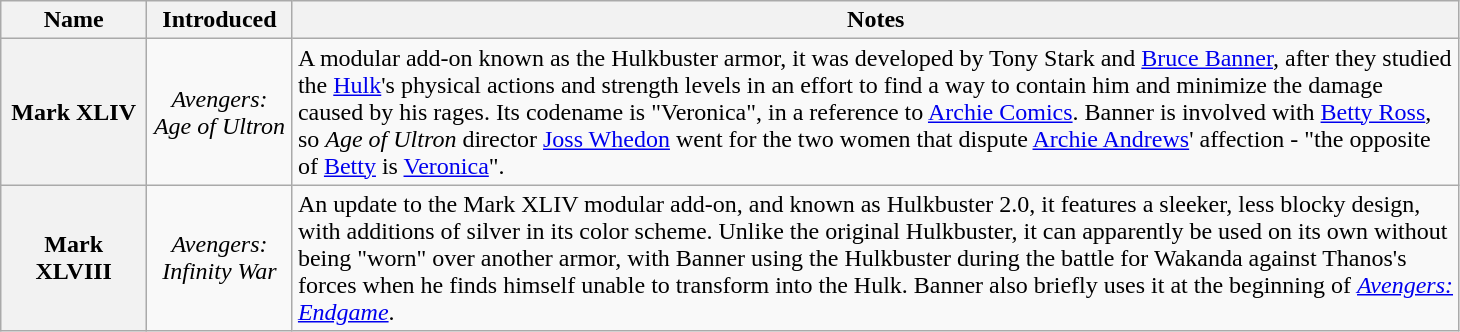<table class="wikitable plainrowheaders" style="width: 77%;">
<tr>
<th scope="col" style="width: 10%;">Name</th>
<th scope="col" style="width: 10%;">Introduced</th>
<th scope="col" style="width: 80%;">Notes</th>
</tr>
<tr>
<th scope="row">Mark XLIV</th>
<td style="text-align: center;"><em>Avengers: Age of Ultron</em></td>
<td>A modular add-on known as the Hulkbuster armor, it was developed by Tony Stark and <a href='#'>Bruce Banner</a>, after they studied the <a href='#'>Hulk</a>'s physical actions and strength levels in an effort to find a way to contain him and minimize the damage caused by his rages. Its codename is "Veronica", in a reference to <a href='#'>Archie Comics</a>. Banner is involved with <a href='#'>Betty Ross</a>, so <em>Age of Ultron</em> director <a href='#'>Joss Whedon</a> went for the two women that dispute <a href='#'>Archie Andrews</a>' affection - "the opposite of <a href='#'>Betty</a> is <a href='#'>Veronica</a>".</td>
</tr>
<tr>
<th scope="row">Mark XLVIII</th>
<td style="text-align: center;"><em>Avengers: Infinity War</em></td>
<td>An update to the Mark XLIV modular add-on, and known as Hulkbuster 2.0, it features a sleeker, less blocky design, with additions of silver in its color scheme. Unlike the original Hulkbuster, it can apparently be used on its own without being "worn" over another armor, with Banner using the Hulkbuster during the battle for Wakanda against Thanos's forces when he finds himself unable to transform into the Hulk. Banner also briefly uses it at the beginning of <em><a href='#'>Avengers: Endgame</a></em>.</td>
</tr>
</table>
